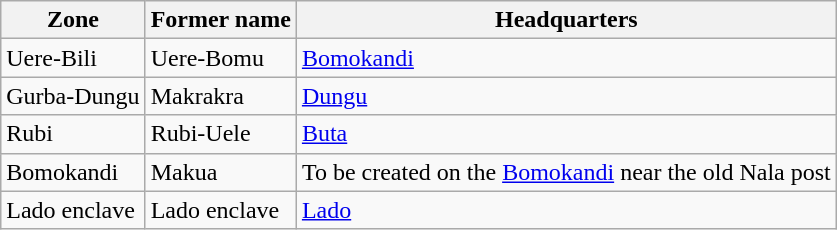<table class=wikitable>
<tr>
<th>Zone</th>
<th>Former name</th>
<th>Headquarters</th>
</tr>
<tr>
<td>Uere-Bili</td>
<td>Uere-Bomu</td>
<td><a href='#'>Bomokandi</a></td>
</tr>
<tr>
<td>Gurba-Dungu</td>
<td>Makrakra</td>
<td><a href='#'>Dungu</a></td>
</tr>
<tr>
<td>Rubi</td>
<td>Rubi-Uele</td>
<td><a href='#'>Buta</a></td>
</tr>
<tr>
<td>Bomokandi</td>
<td>Makua</td>
<td>To be created on the <a href='#'>Bomokandi</a> near the old Nala post</td>
</tr>
<tr>
<td>Lado enclave</td>
<td>Lado enclave</td>
<td><a href='#'>Lado</a></td>
</tr>
</table>
